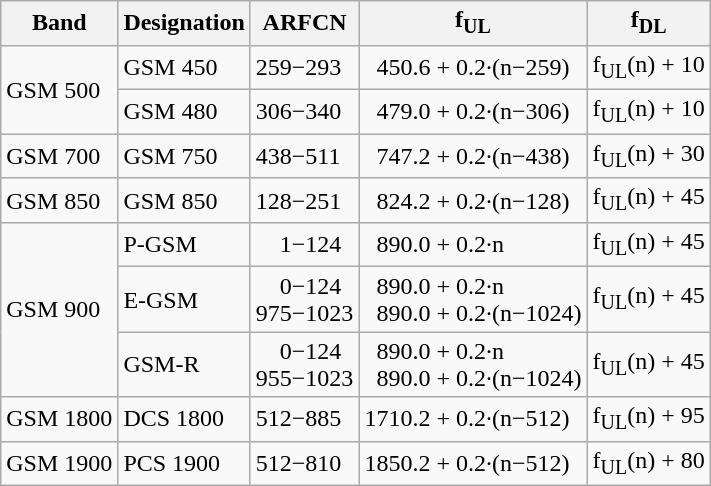<table class="wikitable">
<tr>
<th>Band</th>
<th>Designation</th>
<th>ARFCN</th>
<th>f<sub>UL</sub></th>
<th>f<sub>DL</sub></th>
</tr>
<tr>
<td rowspan=2>GSM 500</td>
<td>GSM 450</td>
<td>259−293</td>
<td>  450.6 + 0.2·(n−259)</td>
<td>f<sub>UL</sub>(n) + 10</td>
</tr>
<tr>
<td>GSM 480</td>
<td>306−340</td>
<td>  479.0 + 0.2·(n−306)</td>
<td>f<sub>UL</sub>(n) + 10</td>
</tr>
<tr>
<td>GSM 700</td>
<td>GSM 750</td>
<td>438−511</td>
<td>  747.2 + 0.2·(n−438)</td>
<td>f<sub>UL</sub>(n) + 30</td>
</tr>
<tr>
<td>GSM 850</td>
<td>GSM 850</td>
<td>128−251</td>
<td>  824.2 + 0.2·(n−128)</td>
<td>f<sub>UL</sub>(n) + 45</td>
</tr>
<tr>
<td rowspan=3>GSM 900</td>
<td>P-GSM</td>
<td>    1−124</td>
<td>  890.0 + 0.2·n</td>
<td>f<sub>UL</sub>(n) + 45</td>
</tr>
<tr>
<td>E-GSM</td>
<td>    0−124<br>975−1023</td>
<td>  890.0 + 0.2·n<br>  890.0 + 0.2·(n−1024)</td>
<td>f<sub>UL</sub>(n) + 45</td>
</tr>
<tr>
<td>GSM-R</td>
<td>    0−124<br>955−1023</td>
<td>  890.0 + 0.2·n<br>  890.0 + 0.2·(n−1024)</td>
<td>f<sub>UL</sub>(n) + 45</td>
</tr>
<tr>
<td>GSM 1800</td>
<td>DCS 1800</td>
<td>512−885</td>
<td>1710.2 + 0.2·(n−512)</td>
<td>f<sub>UL</sub>(n) + 95</td>
</tr>
<tr>
<td>GSM 1900</td>
<td>PCS 1900</td>
<td>512−810</td>
<td>1850.2 + 0.2·(n−512)</td>
<td>f<sub>UL</sub>(n) + 80</td>
</tr>
</table>
